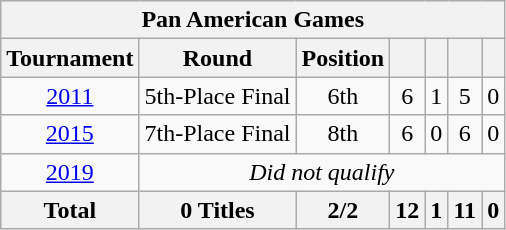<table class="wikitable" style="text-align: center;">
<tr>
<th colspan=7>Pan American Games</th>
</tr>
<tr>
<th>Tournament</th>
<th>Round</th>
<th>Position</th>
<th></th>
<th></th>
<th></th>
<th></th>
</tr>
<tr>
<td> <a href='#'>2011</a></td>
<td>5th-Place Final</td>
<td>6th</td>
<td>6</td>
<td>1</td>
<td>5</td>
<td>0</td>
</tr>
<tr>
<td> <a href='#'>2015</a></td>
<td>7th-Place Final</td>
<td>8th</td>
<td>6</td>
<td>0</td>
<td>6</td>
<td>0</td>
</tr>
<tr>
<td> <a href='#'>2019</a></td>
<td colspan="6" rowspan=1><em>Did not qualify</em></td>
</tr>
<tr>
<th>Total</th>
<th>0 Titles</th>
<th>2/2</th>
<th>12</th>
<th>1</th>
<th>11</th>
<th>0</th>
</tr>
</table>
